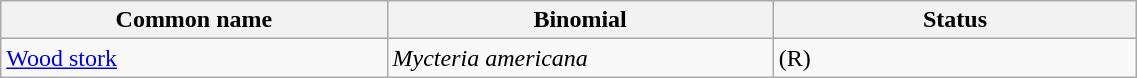<table width=60% class="wikitable">
<tr>
<th width=34%>Common name</th>
<th width=34%>Binomial</th>
<th width=32%>Status</th>
</tr>
<tr>
<td><a href='#'>Wood stork</a></td>
<td><em>Mycteria americana</em></td>
<td>(R)</td>
</tr>
</table>
